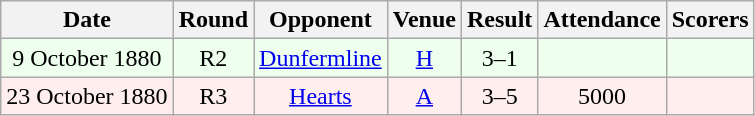<table class="wikitable sortable" style="font-size:100%; text-align:center">
<tr>
<th>Date</th>
<th>Round</th>
<th>Opponent</th>
<th>Venue</th>
<th>Result</th>
<th>Attendance</th>
<th>Scorers</th>
</tr>
<tr bgcolor = "#eeffee">
<td>9 October 1880</td>
<td>R2</td>
<td><a href='#'>Dunfermline</a></td>
<td><a href='#'>H</a></td>
<td>3–1</td>
<td></td>
<td></td>
</tr>
<tr bgcolor = "#ffEEEE">
<td>23 October 1880</td>
<td>R3</td>
<td><a href='#'>Hearts</a></td>
<td><a href='#'>A</a></td>
<td>3–5</td>
<td>5000</td>
<td></td>
</tr>
</table>
